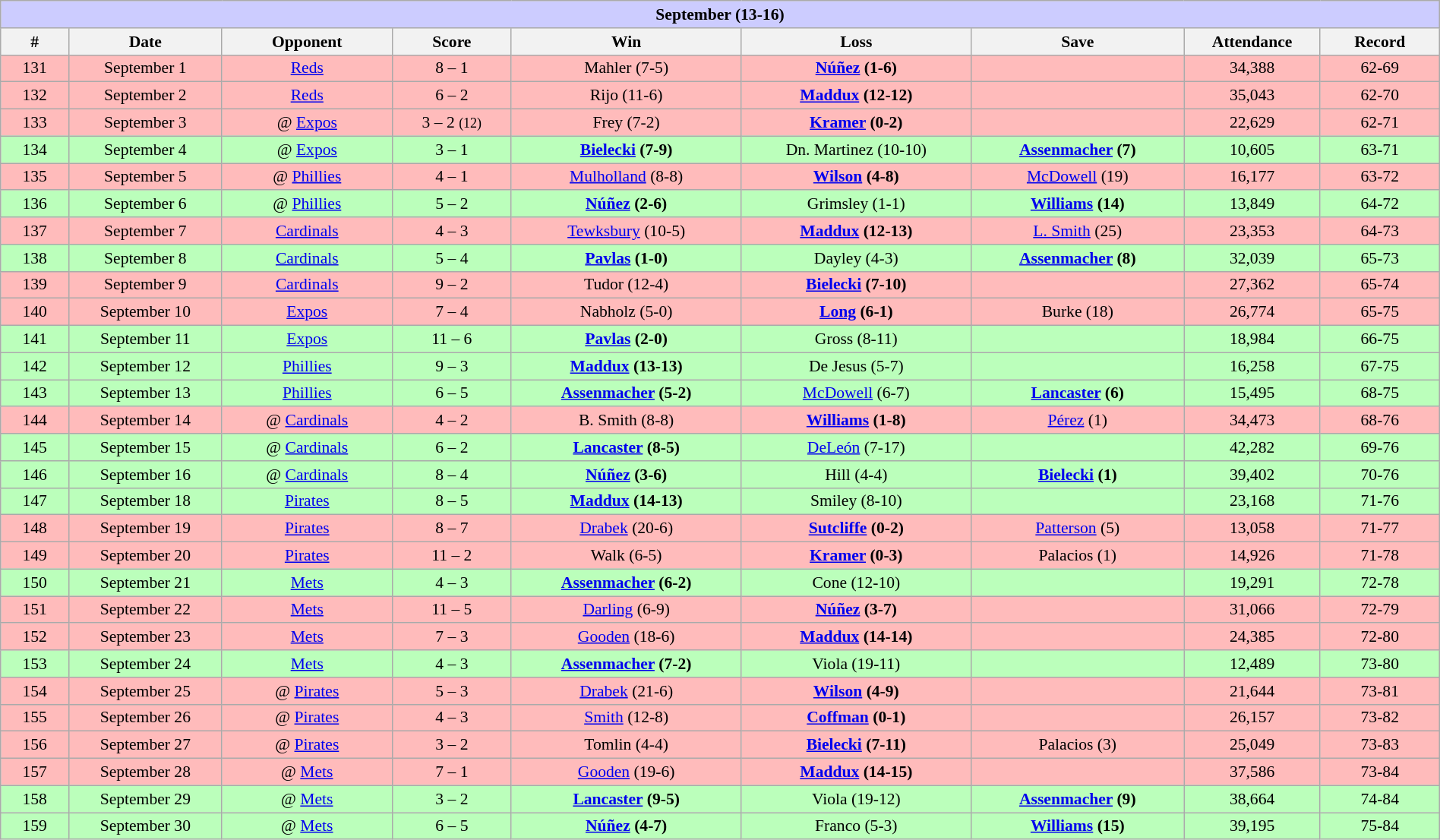<table class="wikitable collapsible collapsed" style="width:100%; font-size:.9em; margin:0;">
<tr>
<th colspan="9" style="background-color:#ccf;">September (13-16)</th>
</tr>
<tr>
<th bgcolor="#DDDDFF" width="4%">#</th>
<th bgcolor="#DDDDFF" width="9%">Date</th>
<th bgcolor="#DDDDFF" width="10%">Opponent</th>
<th bgcolor="#DDDDFF" width="7%">Score</th>
<th bgcolor="#DDDDFF" width="13.5%">Win</th>
<th bgcolor="#DDDDFF" width="13.5%">Loss</th>
<th bgcolor="#DDDDFF" width="12.5%">Save</th>
<th bgcolor="#DDDDFF" width="8%">Attendance</th>
<th bgcolor="#DDDDFF" width="7%">Record</th>
</tr>
<tr align="center" bgcolor="ffbbbb">
<td>131</td>
<td>September 1</td>
<td><a href='#'>Reds</a></td>
<td>8 – 1</td>
<td>Mahler (7-5)</td>
<td><strong><a href='#'>Núñez</a> (1-6)</strong></td>
<td></td>
<td>34,388</td>
<td>62-69</td>
</tr>
<tr align="center" bgcolor="ffbbbb">
<td>132</td>
<td>September 2</td>
<td><a href='#'>Reds</a></td>
<td>6 – 2</td>
<td>Rijo (11-6)</td>
<td><strong><a href='#'>Maddux</a> (12-12)</strong></td>
<td></td>
<td>35,043</td>
<td>62-70</td>
</tr>
<tr align="center" bgcolor="ffbbbb">
<td>133</td>
<td>September 3</td>
<td>@ <a href='#'>Expos</a></td>
<td>3 – 2 <small>(12)</small></td>
<td>Frey (7-2)</td>
<td><strong><a href='#'>Kramer</a> (0-2)</strong></td>
<td></td>
<td>22,629</td>
<td>62-71</td>
</tr>
<tr align="center" bgcolor="bbffbb">
<td>134</td>
<td>September 4</td>
<td>@ <a href='#'>Expos</a></td>
<td>3 – 1</td>
<td><strong><a href='#'>Bielecki</a> (7-9)</strong></td>
<td>Dn. Martinez (10-10)</td>
<td><strong><a href='#'>Assenmacher</a> (7)</strong></td>
<td>10,605</td>
<td>63-71</td>
</tr>
<tr align="center" bgcolor="ffbbbb">
<td>135</td>
<td>September 5</td>
<td>@ <a href='#'>Phillies</a></td>
<td>4 – 1</td>
<td><a href='#'>Mulholland</a> (8-8)</td>
<td><strong><a href='#'>Wilson</a> (4-8)</strong></td>
<td><a href='#'>McDowell</a> (19)</td>
<td>16,177</td>
<td>63-72</td>
</tr>
<tr align="center" bgcolor="bbffbb">
<td>136</td>
<td>September 6</td>
<td>@ <a href='#'>Phillies</a></td>
<td>5 – 2</td>
<td><strong><a href='#'>Núñez</a> (2-6)</strong></td>
<td>Grimsley (1-1)</td>
<td><strong><a href='#'>Williams</a> (14)</strong></td>
<td>13,849</td>
<td>64-72</td>
</tr>
<tr align="center" bgcolor="ffbbbb">
<td>137</td>
<td>September 7</td>
<td><a href='#'>Cardinals</a></td>
<td>4 – 3</td>
<td><a href='#'>Tewksbury</a> (10-5)</td>
<td><strong><a href='#'>Maddux</a> (12-13)</strong></td>
<td><a href='#'>L. Smith</a> (25)</td>
<td>23,353</td>
<td>64-73</td>
</tr>
<tr align="center" bgcolor="bbffbb">
<td>138</td>
<td>September 8</td>
<td><a href='#'>Cardinals</a></td>
<td>5 – 4</td>
<td><strong><a href='#'>Pavlas</a> (1-0)</strong></td>
<td>Dayley (4-3)</td>
<td><strong><a href='#'>Assenmacher</a> (8)</strong></td>
<td>32,039</td>
<td>65-73</td>
</tr>
<tr align="center" bgcolor="ffbbbb">
<td>139</td>
<td>September 9</td>
<td><a href='#'>Cardinals</a></td>
<td>9 – 2</td>
<td>Tudor (12-4)</td>
<td><strong><a href='#'>Bielecki</a> (7-10)</strong></td>
<td></td>
<td>27,362</td>
<td>65-74</td>
</tr>
<tr align="center" bgcolor="ffbbbb">
<td>140</td>
<td>September 10</td>
<td><a href='#'>Expos</a></td>
<td>7 – 4</td>
<td>Nabholz (5-0)</td>
<td><strong><a href='#'>Long</a> (6-1)</strong></td>
<td>Burke (18)</td>
<td>26,774</td>
<td>65-75</td>
</tr>
<tr align="center" bgcolor="bbffbb">
<td>141</td>
<td>September 11</td>
<td><a href='#'>Expos</a></td>
<td>11 – 6</td>
<td><strong><a href='#'>Pavlas</a> (2-0)</strong></td>
<td>Gross (8-11)</td>
<td></td>
<td>18,984</td>
<td>66-75</td>
</tr>
<tr align="center" bgcolor="bbffbb">
<td>142</td>
<td>September 12</td>
<td><a href='#'>Phillies</a></td>
<td>9 – 3</td>
<td><strong><a href='#'>Maddux</a> (13-13)</strong></td>
<td>De Jesus (5-7)</td>
<td></td>
<td>16,258</td>
<td>67-75</td>
</tr>
<tr align="center" bgcolor="bbffbb">
<td>143</td>
<td>September 13</td>
<td><a href='#'>Phillies</a></td>
<td>6 – 5</td>
<td><strong><a href='#'>Assenmacher</a> (5-2)</strong></td>
<td><a href='#'>McDowell</a> (6-7)</td>
<td><strong><a href='#'>Lancaster</a> (6)</strong></td>
<td>15,495</td>
<td>68-75</td>
</tr>
<tr align="center" bgcolor="ffbbbb">
<td>144</td>
<td>September 14</td>
<td>@ <a href='#'>Cardinals</a></td>
<td>4 – 2</td>
<td>B. Smith (8-8)</td>
<td><strong><a href='#'>Williams</a> (1-8)</strong></td>
<td><a href='#'>Pérez</a> (1)</td>
<td>34,473</td>
<td>68-76</td>
</tr>
<tr align="center" bgcolor="bbffbb">
<td>145</td>
<td>September 15</td>
<td>@ <a href='#'>Cardinals</a></td>
<td>6 – 2</td>
<td><strong><a href='#'>Lancaster</a> (8-5)</strong></td>
<td><a href='#'>DeLeón</a> (7-17)</td>
<td></td>
<td>42,282</td>
<td>69-76</td>
</tr>
<tr align="center" bgcolor="bbffbb">
<td>146</td>
<td>September 16</td>
<td>@ <a href='#'>Cardinals</a></td>
<td>8 – 4</td>
<td><strong><a href='#'>Núñez</a> (3-6)</strong></td>
<td>Hill (4-4)</td>
<td><strong><a href='#'>Bielecki</a> (1)</strong></td>
<td>39,402</td>
<td>70-76</td>
</tr>
<tr align="center" bgcolor="bbffbb">
<td>147</td>
<td>September 18</td>
<td><a href='#'>Pirates</a></td>
<td>8 – 5</td>
<td><strong><a href='#'>Maddux</a> (14-13)</strong></td>
<td>Smiley (8-10)</td>
<td></td>
<td>23,168</td>
<td>71-76</td>
</tr>
<tr align="center" bgcolor="ffbbbb">
<td>148</td>
<td>September 19</td>
<td><a href='#'>Pirates</a></td>
<td>8 – 7</td>
<td><a href='#'>Drabek</a> (20-6)</td>
<td><strong><a href='#'>Sutcliffe</a> (0-2)</strong></td>
<td><a href='#'>Patterson</a> (5)</td>
<td>13,058</td>
<td>71-77</td>
</tr>
<tr align="center" bgcolor="ffbbbb">
<td>149</td>
<td>September 20</td>
<td><a href='#'>Pirates</a></td>
<td>11 – 2</td>
<td>Walk (6-5)</td>
<td><strong><a href='#'>Kramer</a> (0-3)</strong></td>
<td>Palacios (1)</td>
<td>14,926</td>
<td>71-78</td>
</tr>
<tr align="center" bgcolor="bbffbb">
<td>150</td>
<td>September 21</td>
<td><a href='#'>Mets</a></td>
<td>4 – 3</td>
<td><strong><a href='#'>Assenmacher</a> (6-2)</strong></td>
<td>Cone (12-10)</td>
<td></td>
<td>19,291</td>
<td>72-78</td>
</tr>
<tr align="center" bgcolor="ffbbbb">
<td>151</td>
<td>September 22</td>
<td><a href='#'>Mets</a></td>
<td>11 – 5</td>
<td><a href='#'>Darling</a> (6-9)</td>
<td><strong><a href='#'>Núñez</a> (3-7)</strong></td>
<td></td>
<td>31,066</td>
<td>72-79</td>
</tr>
<tr align="center" bgcolor="ffbbbb">
<td>152</td>
<td>September 23</td>
<td><a href='#'>Mets</a></td>
<td>7 – 3</td>
<td><a href='#'>Gooden</a> (18-6)</td>
<td><strong><a href='#'>Maddux</a> (14-14)</strong></td>
<td></td>
<td>24,385</td>
<td>72-80</td>
</tr>
<tr align="center" bgcolor="bbffbb">
<td>153</td>
<td>September 24</td>
<td><a href='#'>Mets</a></td>
<td>4 – 3</td>
<td><strong><a href='#'>Assenmacher</a> (7-2)</strong></td>
<td>Viola (19-11)</td>
<td></td>
<td>12,489</td>
<td>73-80</td>
</tr>
<tr align="center" bgcolor="ffbbbb">
<td>154</td>
<td>September 25</td>
<td>@ <a href='#'>Pirates</a></td>
<td>5 – 3</td>
<td><a href='#'>Drabek</a> (21-6)</td>
<td><strong><a href='#'>Wilson</a> (4-9)</strong></td>
<td></td>
<td>21,644</td>
<td>73-81</td>
</tr>
<tr align="center" bgcolor="ffbbbb">
<td>155</td>
<td>September 26</td>
<td>@ <a href='#'>Pirates</a></td>
<td>4 – 3</td>
<td><a href='#'>Smith</a> (12-8)</td>
<td><strong><a href='#'>Coffman</a> (0-1)</strong></td>
<td></td>
<td>26,157</td>
<td>73-82</td>
</tr>
<tr align="center" bgcolor="ffbbbb">
<td>156</td>
<td>September 27</td>
<td>@ <a href='#'>Pirates</a></td>
<td>3 – 2</td>
<td>Tomlin (4-4)</td>
<td><strong><a href='#'>Bielecki</a> (7-11)</strong></td>
<td>Palacios (3)</td>
<td>25,049</td>
<td>73-83</td>
</tr>
<tr align="center" bgcolor="ffbbbb">
<td>157</td>
<td>September 28</td>
<td>@ <a href='#'>Mets</a></td>
<td>7 – 1</td>
<td><a href='#'>Gooden</a> (19-6)</td>
<td><strong><a href='#'>Maddux</a> (14-15)</strong></td>
<td></td>
<td>37,586</td>
<td>73-84</td>
</tr>
<tr align="center" bgcolor="bbffbb">
<td>158</td>
<td>September 29</td>
<td>@ <a href='#'>Mets</a></td>
<td>3 – 2</td>
<td><strong><a href='#'>Lancaster</a> (9-5)</strong></td>
<td>Viola (19-12)</td>
<td><strong><a href='#'>Assenmacher</a> (9)</strong></td>
<td>38,664</td>
<td>74-84</td>
</tr>
<tr align="center" bgcolor="bbffbb">
<td>159</td>
<td>September 30</td>
<td>@ <a href='#'>Mets</a></td>
<td>6 – 5</td>
<td><strong><a href='#'>Núñez</a> (4-7)</strong></td>
<td>Franco (5-3)</td>
<td><strong><a href='#'>Williams</a> (15)</strong></td>
<td>39,195</td>
<td>75-84</td>
</tr>
</table>
